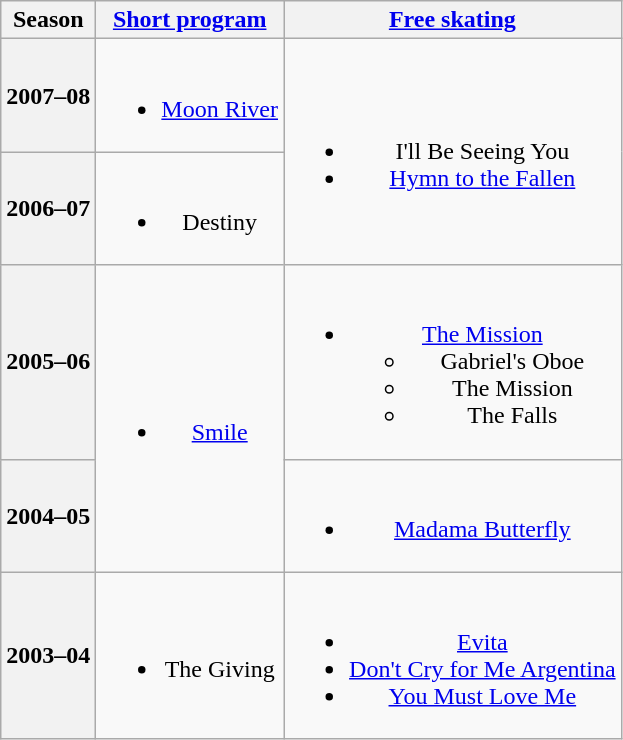<table class=wikitable style=text-align:center>
<tr>
<th>Season</th>
<th><a href='#'>Short program</a></th>
<th><a href='#'>Free skating</a></th>
</tr>
<tr>
<th>2007–08 <br> </th>
<td><br><ul><li><a href='#'>Moon River</a> <br></li></ul></td>
<td rowspan=2><br><ul><li>I'll Be Seeing You</li><li><a href='#'>Hymn to the Fallen</a> <br></li></ul></td>
</tr>
<tr>
<th>2006–07 <br> </th>
<td><br><ul><li>Destiny <br></li></ul></td>
</tr>
<tr>
<th>2005–06 <br> </th>
<td rowspan=2><br><ul><li><a href='#'>Smile</a> <br></li></ul></td>
<td><br><ul><li><a href='#'>The Mission</a> <br><ul><li>Gabriel's Oboe</li><li>The Mission</li><li>The Falls</li></ul></li></ul></td>
</tr>
<tr>
<th>2004–05 <br> </th>
<td><br><ul><li><a href='#'>Madama Butterfly</a> <br></li></ul></td>
</tr>
<tr>
<th>2003–04 <br> </th>
<td><br><ul><li>The Giving <br></li></ul></td>
<td><br><ul><li><a href='#'>Evita</a> <br></li><li><a href='#'>Don't Cry for Me Argentina</a></li><li><a href='#'>You Must Love Me</a></li></ul></td>
</tr>
</table>
